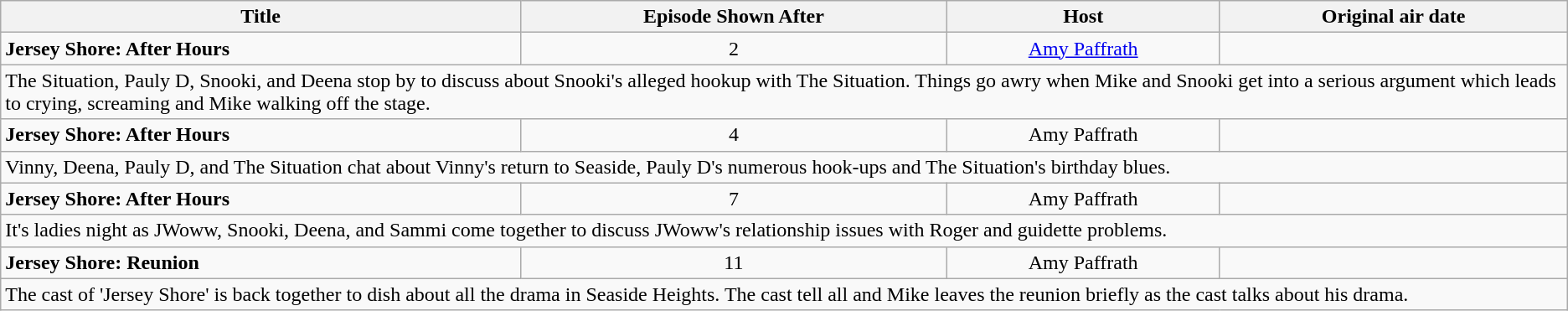<table class="wikitable plainrowheaders">
<tr>
<th>Title</th>
<th>Episode Shown After</th>
<th>Host</th>
<th>Original air date</th>
</tr>
<tr>
<td><strong>Jersey Shore: After Hours</strong></td>
<td style="text-align:center;">2</td>
<td style="text-align:center;"><a href='#'>Amy Paffrath</a></td>
<td style="text-align:center;"></td>
</tr>
<tr>
<td colspan="4">The Situation, Pauly D, Snooki, and Deena stop by to discuss about Snooki's alleged hookup with The Situation. Things go awry when Mike and Snooki get into a serious argument which leads to crying, screaming and Mike walking off the stage.</td>
</tr>
<tr>
<td><strong>Jersey Shore: After Hours</strong></td>
<td style="text-align:center;">4</td>
<td style="text-align:center;">Amy Paffrath</td>
<td style="text-align:center;"></td>
</tr>
<tr>
<td colspan="4">Vinny, Deena, Pauly D, and The Situation chat about Vinny's return to Seaside, Pauly D's numerous hook-ups and The Situation's birthday blues.</td>
</tr>
<tr>
<td><strong>Jersey Shore: After Hours</strong></td>
<td style="text-align:center;">7</td>
<td style="text-align:center;">Amy Paffrath</td>
<td style="text-align:center;"></td>
</tr>
<tr>
<td colspan="4">It's ladies night as JWoww, Snooki, Deena, and Sammi come together to discuss JWoww's relationship issues with Roger and guidette problems.</td>
</tr>
<tr>
<td><strong>Jersey Shore: Reunion</strong></td>
<td style="text-align:center;">11</td>
<td style="text-align:center;">Amy Paffrath</td>
<td style="text-align:center;"></td>
</tr>
<tr>
<td colspan="4">The cast of 'Jersey Shore' is back together to dish about all the drama in Seaside Heights. The cast tell all and Mike leaves the reunion briefly as the cast talks about his drama.</td>
</tr>
</table>
